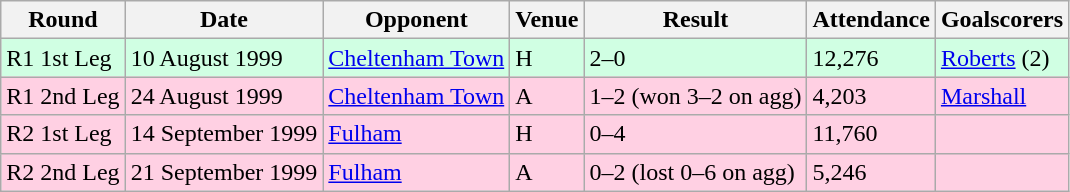<table class="wikitable">
<tr>
<th>Round</th>
<th>Date</th>
<th>Opponent</th>
<th>Venue</th>
<th>Result</th>
<th>Attendance</th>
<th>Goalscorers</th>
</tr>
<tr style="background-color: #d0ffe3;">
<td>R1 1st Leg</td>
<td>10 August 1999</td>
<td><a href='#'>Cheltenham Town</a></td>
<td>H</td>
<td>2–0</td>
<td>12,276</td>
<td><a href='#'>Roberts</a> (2)</td>
</tr>
<tr style="background-color: #ffd0e3;">
<td>R1 2nd Leg</td>
<td>24 August 1999</td>
<td><a href='#'>Cheltenham Town</a></td>
<td>A</td>
<td>1–2 (won 3–2 on agg)</td>
<td>4,203</td>
<td><a href='#'>Marshall</a></td>
</tr>
<tr style="background-color: #ffd0e3;">
<td>R2 1st Leg</td>
<td>14 September 1999</td>
<td><a href='#'>Fulham</a></td>
<td>H</td>
<td>0–4</td>
<td>11,760</td>
<td></td>
</tr>
<tr style="background-color: #ffd0e3;">
<td>R2 2nd Leg</td>
<td>21 September 1999</td>
<td><a href='#'>Fulham</a></td>
<td>A</td>
<td>0–2 (lost 0–6 on agg)</td>
<td>5,246</td>
<td></td>
</tr>
</table>
